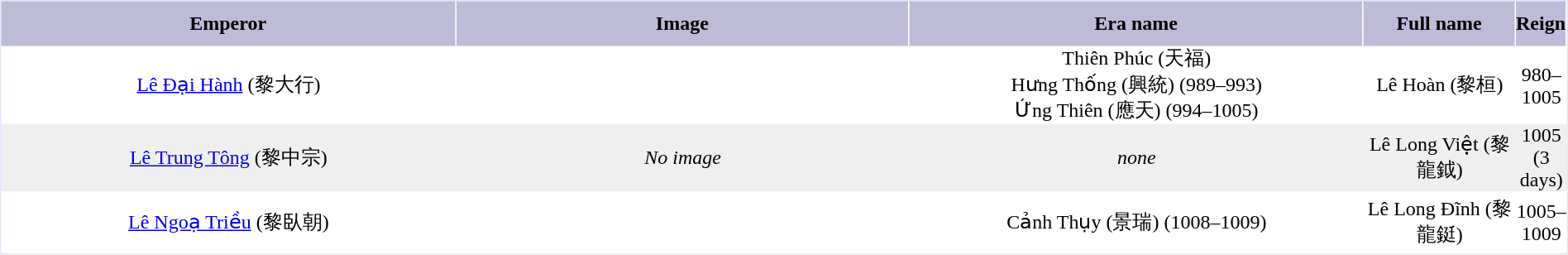<table width=100% cellpadding=0 cellspacing=0 style="text-align: center; border: 1px solid #E6E6FA;">
<tr bgcolor="#BDBBD7" style="height:36px;">
<th width="30%" style="border-right: 1px solid #FFFFFF;">Emperor</th>
<th width="30%" style="border-right: 1px solid #FFFFFF;">Image</th>
<th width="30%" style="border-right: 1px solid #FFFFFF;">Era name</th>
<th width="30%" style="border-right: 1px solid #FFFFFF;">Full name</th>
<th width="30%" colspan="3" style="border-right: 1px solid #FFFFFF;">Reign</th>
</tr>
<tr style="height:50px;">
<td><a href='#'>Lê Đại Hành</a> (黎大行)</td>
<td></td>
<td>Thiên Phúc (天福)<br> Hưng Thống (興統) (989–993) <br>Ứng Thiên (應天) (994–1005)</td>
<td>Lê Hoàn (黎桓)</td>
<td>980–1005</td>
</tr>
<tr style="height:50px;" bgcolor="#EFEFEF">
<td><a href='#'>Lê Trung Tông</a> (黎中宗)</td>
<td><em>No image</em></td>
<td><em>none</em></td>
<td>Lê Long Việt (黎龍鉞)</td>
<td>1005 <br>(3 days)</td>
</tr>
<tr style="height:50px;">
<td><a href='#'>Lê Ngoạ Triều</a> (黎臥朝)</td>
<td></td>
<td>Cảnh Thụy (景瑞) (1008–1009)</td>
<td>Lê Long Đĩnh (黎龍鋌)</td>
<td>1005–1009</td>
</tr>
<tr>
</tr>
</table>
